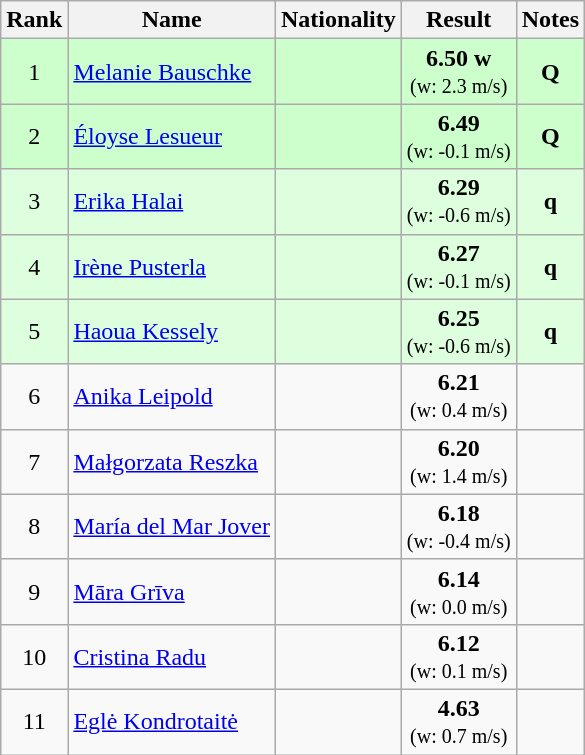<table class="wikitable sortable" style="text-align:center">
<tr>
<th>Rank</th>
<th>Name</th>
<th>Nationality</th>
<th>Result</th>
<th>Notes</th>
</tr>
<tr bgcolor=ccffcc>
<td>1</td>
<td align=left><a href='#'>Melanie Bauschke</a></td>
<td align=left></td>
<td><strong>6.50</strong> <strong>w</strong><br><small>(w: 2.3 m/s)</small></td>
<td><strong>Q</strong></td>
</tr>
<tr bgcolor=ccffcc>
<td>2</td>
<td align=left><a href='#'>Éloyse Lesueur</a></td>
<td align=left></td>
<td><strong>6.49</strong><br><small>(w: -0.1 m/s)</small></td>
<td><strong>Q</strong></td>
</tr>
<tr bgcolor=ddffdd>
<td>3</td>
<td align=left><a href='#'>Erika Halai</a></td>
<td align=left></td>
<td><strong>6.29</strong><br><small>(w: -0.6 m/s)</small></td>
<td><strong>q</strong></td>
</tr>
<tr bgcolor=ddffdd>
<td>4</td>
<td align=left><a href='#'>Irène Pusterla</a></td>
<td align=left></td>
<td><strong>6.27</strong><br><small>(w: -0.1 m/s)</small></td>
<td><strong>q</strong></td>
</tr>
<tr bgcolor=ddffdd>
<td>5</td>
<td align=left><a href='#'>Haoua Kessely</a></td>
<td align=left></td>
<td><strong>6.25</strong><br><small>(w: -0.6 m/s)</small></td>
<td><strong>q</strong></td>
</tr>
<tr>
<td>6</td>
<td align=left><a href='#'>Anika Leipold</a></td>
<td align=left></td>
<td><strong>6.21</strong><br><small>(w: 0.4 m/s)</small></td>
<td></td>
</tr>
<tr>
<td>7</td>
<td align=left><a href='#'>Małgorzata Reszka</a></td>
<td align=left></td>
<td><strong>6.20</strong><br><small>(w: 1.4 m/s)</small></td>
<td></td>
</tr>
<tr>
<td>8</td>
<td align=left><a href='#'>María del Mar Jover</a></td>
<td align=left></td>
<td><strong>6.18</strong><br><small>(w: -0.4 m/s)</small></td>
<td></td>
</tr>
<tr>
<td>9</td>
<td align=left><a href='#'>Māra Grīva</a></td>
<td align=left></td>
<td><strong>6.14</strong><br><small>(w: 0.0 m/s)</small></td>
<td></td>
</tr>
<tr>
<td>10</td>
<td align=left><a href='#'>Cristina Radu</a></td>
<td align=left></td>
<td><strong>6.12</strong><br><small>(w: 0.1 m/s)</small></td>
<td></td>
</tr>
<tr>
<td>11</td>
<td align=left><a href='#'>Eglė Kondrotaitė</a></td>
<td align=left></td>
<td><strong>4.63</strong><br><small>(w: 0.7 m/s)</small></td>
<td></td>
</tr>
</table>
